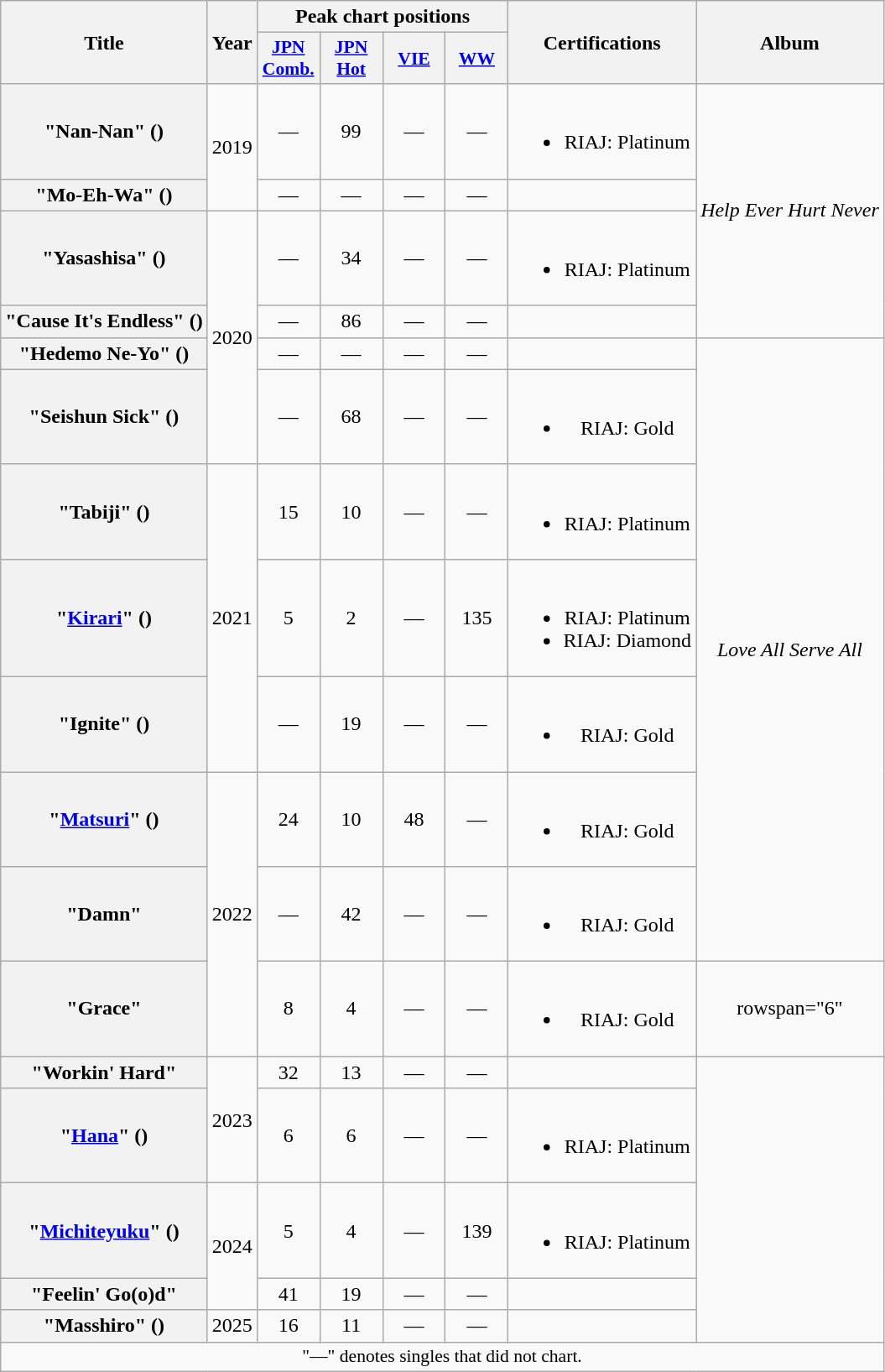<table class="wikitable plainrowheaders" style="text-align:center;" border="1">
<tr>
<th scope="col" rowspan="2">Title</th>
<th scope="col" rowspan="2">Year</th>
<th scope="col" colspan="4">Peak chart positions</th>
<th scope="col" rowspan="2">Certifications</th>
<th scope="col" rowspan="2">Album</th>
</tr>
<tr>
<th scope="col" style="width:3em;font-size:90%;"><a href='#'>JPN<br>Comb.</a><br></th>
<th scope="col" style="width:3em;font-size:90%;"><a href='#'>JPN Hot</a><br></th>
<th scope="col" style="width:3em;font-size:90%;"><a href='#'>VIE</a><br></th>
<th scope="col" style="width:3em;font-size:90%;"><a href='#'>WW</a><br></th>
</tr>
<tr>
<th scope="row">"Nan-Nan" ()</th>
<td rowspan="2">2019</td>
<td>—</td>
<td>99</td>
<td>—</td>
<td>—</td>
<td><br><ul><li>RIAJ: Platinum </li></ul></td>
<td rowspan="4"><em>Help Ever Hurt Never</em></td>
</tr>
<tr>
<th scope="row">"Mo-Eh-Wa" ()</th>
<td>—</td>
<td>—</td>
<td>—</td>
<td>—</td>
<td></td>
</tr>
<tr>
<th scope="row">"Yasashisa" ()</th>
<td rowspan="4">2020</td>
<td>—</td>
<td>34</td>
<td>—</td>
<td>—</td>
<td><br><ul><li>RIAJ: Platinum </li></ul></td>
</tr>
<tr>
<th scope="row">"Cause It's Endless" ()</th>
<td>—</td>
<td>86</td>
<td>—</td>
<td>—</td>
<td></td>
</tr>
<tr>
<th scope="row">"Hedemo Ne-Yo" ()</th>
<td>—</td>
<td>—</td>
<td>—</td>
<td>—</td>
<td></td>
<td rowspan="7"><em>Love All Serve All</em></td>
</tr>
<tr>
<th scope="row">"Seishun Sick" ()</th>
<td>—</td>
<td>68</td>
<td>—</td>
<td>—</td>
<td><br><ul><li>RIAJ: Gold </li></ul></td>
</tr>
<tr>
<th scope="row">"Tabiji" ()</th>
<td rowspan="3">2021</td>
<td>15</td>
<td>10</td>
<td>—</td>
<td>—</td>
<td><br><ul><li>RIAJ: Platinum </li></ul></td>
</tr>
<tr>
<th scope="row">"<a href='#'>Kirari</a>" ()</th>
<td>5</td>
<td>2</td>
<td>—</td>
<td>135</td>
<td><br><ul><li>RIAJ: Platinum </li><li>RIAJ: Diamond </li></ul></td>
</tr>
<tr>
<th scope="row">"Ignite" ()</th>
<td>—</td>
<td>19</td>
<td>—</td>
<td>—</td>
<td><br><ul><li>RIAJ: Gold </li></ul></td>
</tr>
<tr>
<th scope="row">"<a href='#'>Matsuri</a>" ()</th>
<td rowspan="3">2022</td>
<td>24</td>
<td>10</td>
<td>48</td>
<td>—</td>
<td><br><ul><li>RIAJ: Gold </li></ul></td>
</tr>
<tr>
<th scope="row">"Damn"</th>
<td>—</td>
<td>42</td>
<td>—</td>
<td>—</td>
<td><br><ul><li>RIAJ: Gold </li></ul></td>
</tr>
<tr>
<th scope="row">"Grace"</th>
<td>8</td>
<td>4</td>
<td>—</td>
<td>—</td>
<td><br><ul><li>RIAJ: Gold </li></ul></td>
<td>rowspan="6" </td>
</tr>
<tr>
<th scope="row">"Workin' Hard"</th>
<td rowspan="2">2023</td>
<td>32</td>
<td>13</td>
<td>—</td>
<td>—</td>
<td></td>
</tr>
<tr>
<th scope="row">"<a href='#'>Hana</a>" ()</th>
<td>6</td>
<td>6</td>
<td>—</td>
<td>—</td>
<td><br><ul><li>RIAJ: Platinum </li></ul></td>
</tr>
<tr>
<th scope="row">"<a href='#'>Michiteyuku</a>" ()</th>
<td rowspan="2">2024</td>
<td>5</td>
<td>4</td>
<td>—</td>
<td>139</td>
<td><br><ul><li>RIAJ: Platinum </li></ul></td>
</tr>
<tr>
<th scope="row">"Feelin' Go(o)d"</th>
<td>41</td>
<td>19</td>
<td>—</td>
<td>—</td>
<td></td>
</tr>
<tr>
<th scope="row">"Masshiro" ()</th>
<td>2025</td>
<td>16</td>
<td>11</td>
<td>—</td>
<td>—</td>
<td></td>
</tr>
<tr>
<td colspan="8" style="font-size:90%">"—" denotes singles that did not chart.</td>
</tr>
</table>
